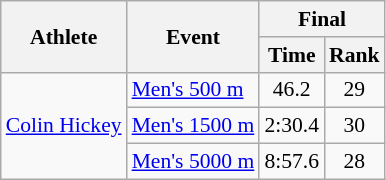<table class="wikitable" style="font-size:90%">
<tr>
<th rowspan="2">Athlete</th>
<th rowspan="2">Event</th>
<th colspan="2">Final</th>
</tr>
<tr>
<th>Time</th>
<th>Rank</th>
</tr>
<tr align="center">
<td align="left" rowspan=3><a href='#'>Colin Hickey</a></td>
<td align="left"><a href='#'>Men's 500 m</a></td>
<td>46.2</td>
<td>29</td>
</tr>
<tr align="center">
<td align="left"><a href='#'>Men's 1500 m</a></td>
<td>2:30.4</td>
<td>30</td>
</tr>
<tr align="center">
<td align="left"><a href='#'>Men's 5000 m</a></td>
<td>8:57.6</td>
<td>28</td>
</tr>
</table>
